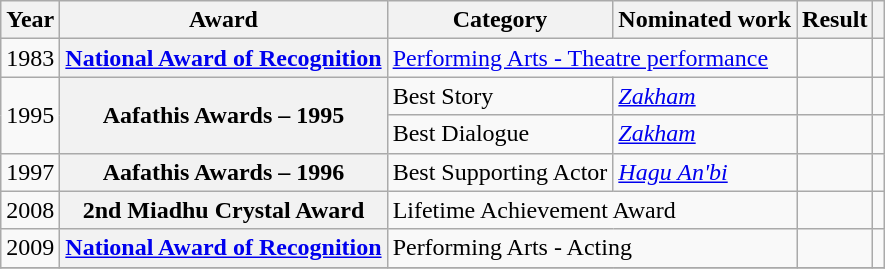<table class="wikitable plainrowheaders sortable">
<tr>
<th scope="col">Year</th>
<th scope="col">Award</th>
<th scope="col">Category</th>
<th scope="col">Nominated work</th>
<th scope="col">Result</th>
<th scope="col" class="unsortable"></th>
</tr>
<tr>
<td>1983</td>
<th scope="row"><a href='#'>National Award of Recognition</a></th>
<td colspan="2"><a href='#'>Performing Arts - Theatre performance</a></td>
<td></td>
<td style="text-align:center;"></td>
</tr>
<tr>
<td rowspan="2">1995</td>
<th scope="row" rowspan="2">Aafathis Awards – 1995</th>
<td>Best Story</td>
<td><a href='#'><em>Zakham</em></a></td>
<td></td>
<td style="text-align:center;"></td>
</tr>
<tr>
<td>Best Dialogue</td>
<td><a href='#'><em>Zakham</em></a></td>
<td></td>
<td style="text-align:center;"></td>
</tr>
<tr>
<td>1997</td>
<th scope="row">Aafathis Awards – 1996</th>
<td>Best Supporting Actor</td>
<td><em><a href='#'>Hagu An'bi</a></em></td>
<td></td>
<td style="text-align:center;"></td>
</tr>
<tr>
<td>2008</td>
<th scope="row">2nd Miadhu Crystal Award</th>
<td colspan="2">Lifetime Achievement Award</td>
<td></td>
<td style="text-align:center;"></td>
</tr>
<tr>
<td>2009</td>
<th scope="row"><a href='#'>National Award of Recognition</a></th>
<td colspan="2">Performing Arts - Acting</td>
<td></td>
<td style="text-align:center;"></td>
</tr>
<tr>
</tr>
</table>
